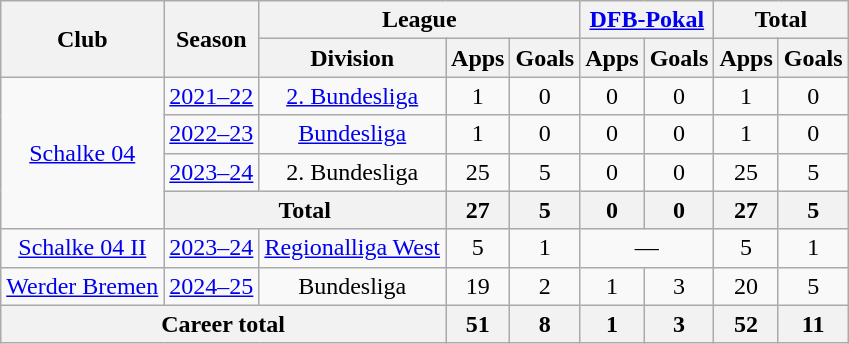<table class="wikitable" style="text-align:center">
<tr>
<th rowspan="2">Club</th>
<th rowspan="2">Season</th>
<th colspan="3">League</th>
<th colspan="2"><a href='#'>DFB-Pokal</a></th>
<th colspan="2">Total</th>
</tr>
<tr>
<th>Division</th>
<th>Apps</th>
<th>Goals</th>
<th>Apps</th>
<th>Goals</th>
<th>Apps</th>
<th>Goals</th>
</tr>
<tr>
<td rowspan="4"><a href='#'>Schalke 04</a></td>
<td><a href='#'>2021–22</a></td>
<td><a href='#'>2. Bundesliga</a></td>
<td>1</td>
<td>0</td>
<td>0</td>
<td>0</td>
<td>1</td>
<td>0</td>
</tr>
<tr>
<td><a href='#'>2022–23</a></td>
<td><a href='#'>Bundesliga</a></td>
<td>1</td>
<td>0</td>
<td>0</td>
<td>0</td>
<td>1</td>
<td>0</td>
</tr>
<tr>
<td><a href='#'>2023–24</a></td>
<td>2. Bundesliga</td>
<td>25</td>
<td>5</td>
<td>0</td>
<td>0</td>
<td>25</td>
<td>5</td>
</tr>
<tr>
<th colspan="2">Total</th>
<th>27</th>
<th>5</th>
<th>0</th>
<th>0</th>
<th>27</th>
<th>5</th>
</tr>
<tr>
<td><a href='#'>Schalke 04 II</a></td>
<td><a href='#'>2023–24</a></td>
<td><a href='#'>Regionalliga West</a></td>
<td>5</td>
<td>1</td>
<td colspan="2">—</td>
<td>5</td>
<td>1</td>
</tr>
<tr>
<td><a href='#'>Werder Bremen</a></td>
<td><a href='#'>2024–25</a></td>
<td>Bundesliga</td>
<td>19</td>
<td>2</td>
<td>1</td>
<td>3</td>
<td>20</td>
<td>5</td>
</tr>
<tr>
<th colspan="3">Career total</th>
<th>51</th>
<th>8</th>
<th>1</th>
<th>3</th>
<th>52</th>
<th>11</th>
</tr>
</table>
